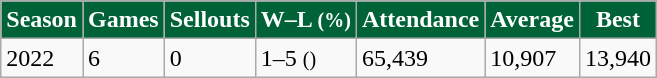<table class="wikitable">
<tr style="background: #006338; color: #FFFFFF" align="center">
<td><strong>Season</strong></td>
<td><strong>Games</strong></td>
<td><strong>Sellouts</strong></td>
<td><strong>W–L  <small>(%)</small> </strong></td>
<td><strong>Attendance</strong></td>
<td><strong>Average</strong></td>
<td><strong>Best</strong></td>
</tr>
<tr>
<td>2022</td>
<td>6</td>
<td>0</td>
<td>1–5 <small>()</small></td>
<td>65,439</td>
<td>10,907</td>
<td>13,940</td>
</tr>
</table>
